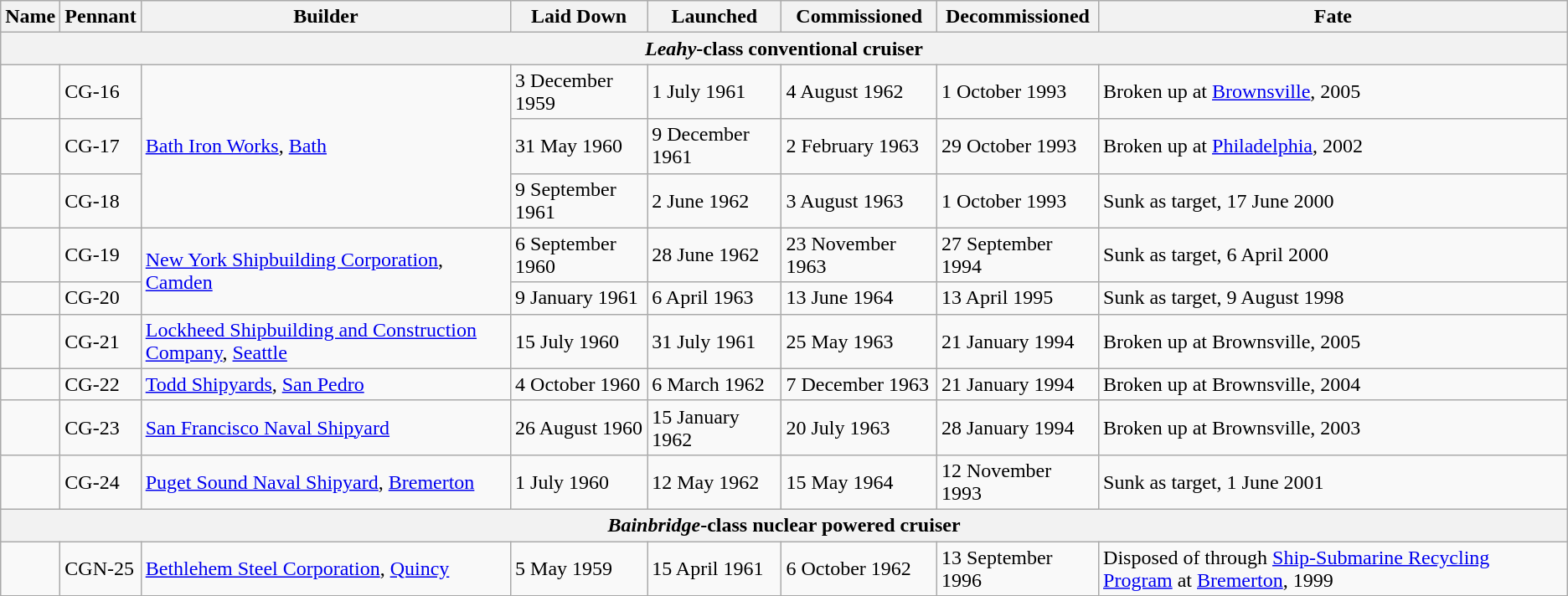<table class="sortable wikitable">
<tr>
<th>Name</th>
<th>Pennant</th>
<th>Builder</th>
<th>Laid Down</th>
<th>Launched</th>
<th>Commissioned</th>
<th>Decommissioned</th>
<th>Fate</th>
</tr>
<tr>
<th colspan=8><em>Leahy</em>-class conventional cruiser</th>
</tr>
<tr>
<td></td>
<td>CG-16</td>
<td rowspan=3><a href='#'>Bath Iron Works</a>, <a href='#'>Bath</a></td>
<td>3 December 1959</td>
<td>1 July 1961</td>
<td>4 August 1962</td>
<td>1 October 1993</td>
<td>Broken up at <a href='#'>Brownsville</a>, 2005</td>
</tr>
<tr>
<td></td>
<td>CG-17</td>
<td>31 May 1960</td>
<td>9 December 1961</td>
<td>2 February 1963</td>
<td>29 October 1993</td>
<td>Broken up at <a href='#'>Philadelphia</a>, 2002</td>
</tr>
<tr>
<td></td>
<td>CG-18</td>
<td>9 September 1961</td>
<td>2 June 1962</td>
<td>3 August 1963</td>
<td>1 October 1993</td>
<td>Sunk as target, 17 June 2000</td>
</tr>
<tr>
<td></td>
<td>CG-19</td>
<td rowspan=2><a href='#'>New York Shipbuilding Corporation</a>, <a href='#'>Camden</a></td>
<td>6 September 1960</td>
<td>28 June 1962</td>
<td>23 November 1963</td>
<td>27 September 1994</td>
<td>Sunk as target, 6 April 2000</td>
</tr>
<tr>
<td></td>
<td>CG-20</td>
<td>9 January 1961</td>
<td>6 April 1963</td>
<td>13 June 1964</td>
<td>13 April 1995</td>
<td>Sunk as target, 9 August 1998</td>
</tr>
<tr>
<td></td>
<td>CG-21</td>
<td><a href='#'>Lockheed Shipbuilding and Construction Company</a>, <a href='#'>Seattle</a></td>
<td>15 July 1960</td>
<td>31 July 1961</td>
<td>25 May 1963</td>
<td>21 January 1994</td>
<td>Broken up at Brownsville, 2005</td>
</tr>
<tr>
<td></td>
<td>CG-22</td>
<td><a href='#'>Todd Shipyards</a>, <a href='#'>San Pedro</a></td>
<td>4 October 1960</td>
<td>6 March 1962</td>
<td>7 December 1963</td>
<td>21 January 1994</td>
<td>Broken up at Brownsville, 2004</td>
</tr>
<tr>
<td></td>
<td>CG-23</td>
<td><a href='#'>San Francisco Naval Shipyard</a></td>
<td>26 August 1960</td>
<td>15 January 1962</td>
<td>20 July 1963</td>
<td>28 January 1994</td>
<td>Broken up at Brownsville, 2003</td>
</tr>
<tr>
<td></td>
<td>CG-24</td>
<td><a href='#'>Puget Sound Naval Shipyard</a>, <a href='#'>Bremerton</a></td>
<td>1 July 1960</td>
<td>12 May 1962</td>
<td>15 May 1964</td>
<td>12 November 1993</td>
<td>Sunk as target, 1 June 2001</td>
</tr>
<tr>
<th colspan=8><em>Bainbridge</em>-class nuclear powered cruiser</th>
</tr>
<tr>
<td></td>
<td>CGN-25</td>
<td><a href='#'>Bethlehem Steel Corporation</a>, <a href='#'>Quincy</a></td>
<td>5 May 1959</td>
<td>15 April 1961</td>
<td>6 October 1962</td>
<td>13 September 1996</td>
<td>Disposed of through <a href='#'>Ship-Submarine Recycling Program</a> at <a href='#'>Bremerton</a>, 1999</td>
</tr>
</table>
